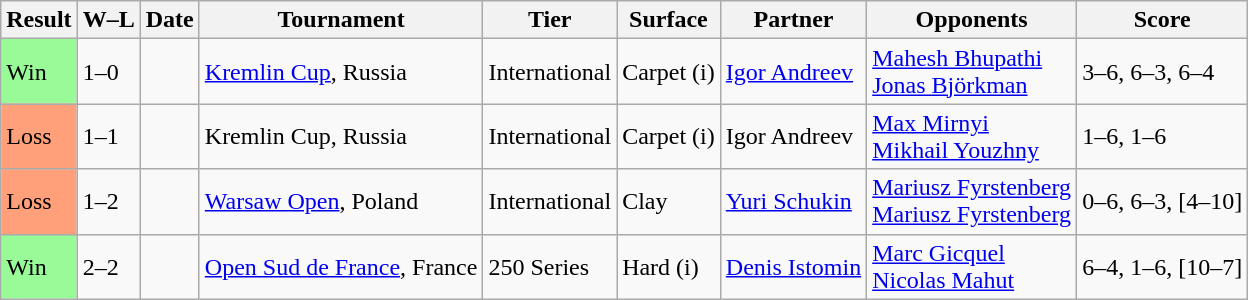<table class="sortable wikitable">
<tr>
<th>Result</th>
<th class="unsortable">W–L</th>
<th>Date</th>
<th>Tournament</th>
<th>Tier</th>
<th>Surface</th>
<th>Partner</th>
<th>Opponents</th>
<th class="unsortable">Score</th>
</tr>
<tr>
<td style="background:#98fb98;">Win</td>
<td>1–0</td>
<td><a href='#'></a></td>
<td><a href='#'>Kremlin Cup</a>, Russia</td>
<td>International</td>
<td>Carpet (i)</td>
<td> <a href='#'>Igor Andreev</a></td>
<td> <a href='#'>Mahesh Bhupathi</a><br> <a href='#'>Jonas Björkman</a></td>
<td>3–6, 6–3, 6–4</td>
</tr>
<tr>
<td style="background:#ffa07a;">Loss</td>
<td>1–1</td>
<td><a href='#'></a></td>
<td>Kremlin Cup, Russia</td>
<td>International</td>
<td>Carpet (i)</td>
<td> Igor Andreev</td>
<td> <a href='#'>Max Mirnyi</a><br> <a href='#'>Mikhail Youzhny</a></td>
<td>1–6, 1–6</td>
</tr>
<tr>
<td style="background:#ffa07a;">Loss</td>
<td>1–2</td>
<td><a href='#'></a></td>
<td><a href='#'>Warsaw Open</a>, Poland</td>
<td>International</td>
<td>Clay</td>
<td> <a href='#'>Yuri Schukin</a></td>
<td> <a href='#'>Mariusz Fyrstenberg</a><br> <a href='#'>Mariusz Fyrstenberg</a></td>
<td>0–6, 6–3, [4–10]</td>
</tr>
<tr>
<td style="background:#98fb98;">Win</td>
<td>2–2</td>
<td><a href='#'></a></td>
<td><a href='#'>Open Sud de France</a>, France</td>
<td>250 Series</td>
<td>Hard (i)</td>
<td> <a href='#'>Denis Istomin</a></td>
<td> <a href='#'>Marc Gicquel</a><br> <a href='#'>Nicolas Mahut</a></td>
<td>6–4, 1–6, [10–7]</td>
</tr>
</table>
